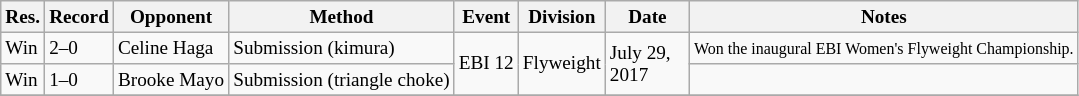<table class="wikitable sortable" style="font-size:80%; text-align:left;">
<tr>
<th>Res.</th>
<th width="10pt">Record</th>
<th>Opponent</th>
<th>Method</th>
<th>Event</th>
<th>Division</th>
<th width="50pt" style="text-align:center;">Date</th>
<th>Notes</th>
</tr>
<tr>
<td>Win</td>
<td>2–0</td>
<td> Celine Haga</td>
<td>Submission (kimura)</td>
<td rowspan=2>EBI 12</td>
<td rowspan=2>Flyweight</td>
<td rowspan=2>July 29, 2017</td>
<td><small>Won the inaugural EBI Women's Flyweight Championship.</small></td>
</tr>
<tr>
<td>Win</td>
<td>1–0</td>
<td> Brooke Mayo</td>
<td>Submission (triangle choke)</td>
<td></td>
</tr>
<tr>
</tr>
</table>
